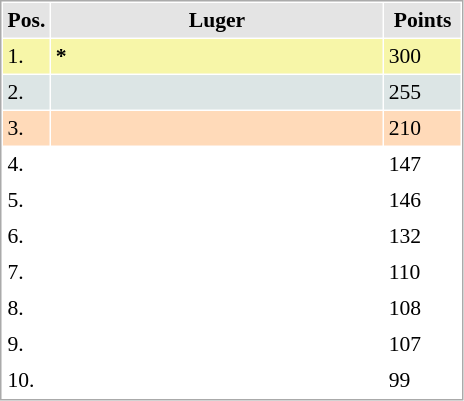<table cellspacing="1" cellpadding="3" style="border:1px solid #aaa; font-size:90%;">
<tr style="background:#e4e4e4;">
<th style="width:10px;">Pos.</th>
<th style="width:215px;">Luger</th>
<th style="width:45px;">Points</th>
</tr>
<tr style="background:#f7f6a8;">
<td>1.</td>
<td align="left"><strong>*</strong></td>
<td>300</td>
</tr>
<tr style="background:#dce5e5;">
<td>2.</td>
<td align="left"></td>
<td>255</td>
</tr>
<tr style="background:#ffdab9;">
<td>3.</td>
<td align="left"></td>
<td>210</td>
</tr>
<tr>
<td>4.</td>
<td align="left"></td>
<td>147</td>
</tr>
<tr>
<td>5.</td>
<td align="left"></td>
<td>146</td>
</tr>
<tr>
<td>6.</td>
<td align="left"></td>
<td>132</td>
</tr>
<tr>
<td>7.</td>
<td align="left"></td>
<td>110</td>
</tr>
<tr>
<td>8.</td>
<td align="left"></td>
<td>108</td>
</tr>
<tr>
<td>9.</td>
<td align="left"></td>
<td>107</td>
</tr>
<tr>
<td>10.</td>
<td align="left"></td>
<td>99</td>
</tr>
</table>
